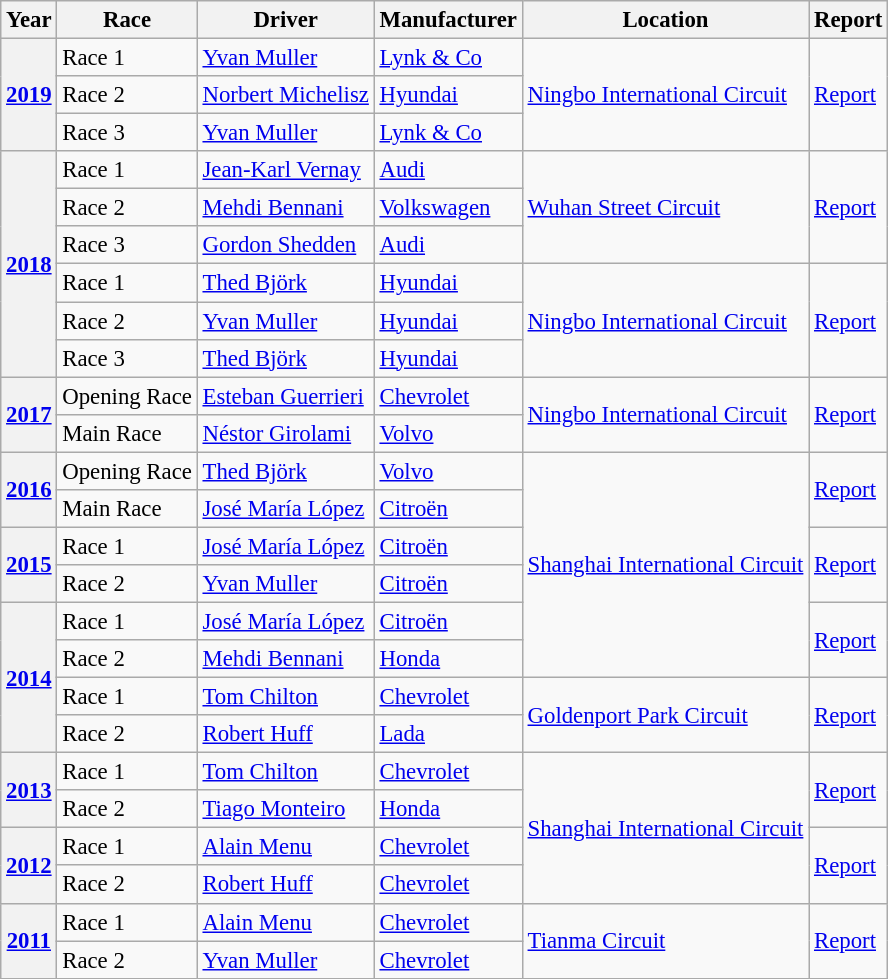<table class="wikitable" style="font-size: 95%;">
<tr>
<th>Year</th>
<th>Race</th>
<th>Driver</th>
<th>Manufacturer</th>
<th>Location</th>
<th>Report</th>
</tr>
<tr>
<th rowspan=3><a href='#'>2019</a></th>
<td>Race 1</td>
<td> <a href='#'>Yvan Muller</a></td>
<td> <a href='#'>Lynk & Co</a></td>
<td rowspan=3><a href='#'>Ningbo International Circuit</a></td>
<td rowspan=3><a href='#'>Report</a></td>
</tr>
<tr>
<td>Race 2</td>
<td> <a href='#'>Norbert Michelisz</a></td>
<td> <a href='#'>Hyundai</a></td>
</tr>
<tr>
<td>Race 3</td>
<td> <a href='#'>Yvan Muller</a></td>
<td> <a href='#'>Lynk & Co</a></td>
</tr>
<tr>
<th rowspan=6><a href='#'>2018</a></th>
<td>Race 1</td>
<td> <a href='#'>Jean-Karl Vernay</a></td>
<td> <a href='#'>Audi</a></td>
<td rowspan=3><a href='#'>Wuhan Street Circuit</a></td>
<td rowspan=3><a href='#'>Report</a></td>
</tr>
<tr>
<td>Race 2</td>
<td> <a href='#'>Mehdi Bennani</a></td>
<td> <a href='#'>Volkswagen</a></td>
</tr>
<tr>
<td>Race 3</td>
<td> <a href='#'>Gordon Shedden</a></td>
<td> <a href='#'>Audi</a></td>
</tr>
<tr>
<td>Race 1</td>
<td> <a href='#'>Thed Björk</a></td>
<td> <a href='#'>Hyundai</a></td>
<td rowspan=3><a href='#'>Ningbo International Circuit</a></td>
<td rowspan=3><a href='#'>Report</a></td>
</tr>
<tr>
<td>Race 2</td>
<td> <a href='#'>Yvan Muller</a></td>
<td> <a href='#'>Hyundai</a></td>
</tr>
<tr>
<td>Race 3</td>
<td> <a href='#'>Thed Björk</a></td>
<td> <a href='#'>Hyundai</a></td>
</tr>
<tr>
<th rowspan=2><a href='#'>2017</a></th>
<td>Opening Race</td>
<td> <a href='#'>Esteban Guerrieri</a></td>
<td> <a href='#'>Chevrolet</a></td>
<td rowspan=2><a href='#'>Ningbo International Circuit</a></td>
<td rowspan=2><a href='#'>Report</a></td>
</tr>
<tr>
<td>Main Race</td>
<td> <a href='#'>Néstor Girolami</a></td>
<td> <a href='#'>Volvo</a></td>
</tr>
<tr>
<th rowspan=2><a href='#'>2016</a></th>
<td>Opening Race</td>
<td> <a href='#'>Thed Björk</a></td>
<td> <a href='#'>Volvo</a></td>
<td rowspan=6><a href='#'>Shanghai International Circuit</a></td>
<td rowspan=2><a href='#'>Report</a></td>
</tr>
<tr>
<td>Main Race</td>
<td> <a href='#'>José María López</a></td>
<td> <a href='#'>Citroën</a></td>
</tr>
<tr>
<th rowspan=2><a href='#'>2015</a></th>
<td>Race 1</td>
<td> <a href='#'>José María López</a></td>
<td> <a href='#'>Citroën</a></td>
<td rowspan=2><a href='#'>Report</a></td>
</tr>
<tr>
<td>Race 2</td>
<td> <a href='#'>Yvan Muller</a></td>
<td> <a href='#'>Citroën</a></td>
</tr>
<tr>
<th rowspan=4><a href='#'>2014</a></th>
<td>Race 1</td>
<td> <a href='#'>José María López</a></td>
<td> <a href='#'>Citroën</a></td>
<td rowspan=2><a href='#'>Report</a></td>
</tr>
<tr>
<td>Race 2</td>
<td> <a href='#'>Mehdi Bennani</a></td>
<td> <a href='#'>Honda</a></td>
</tr>
<tr>
<td>Race 1</td>
<td> <a href='#'>Tom Chilton</a></td>
<td> <a href='#'>Chevrolet</a></td>
<td rowspan=2><a href='#'>Goldenport Park Circuit</a></td>
<td rowspan=2><a href='#'>Report</a></td>
</tr>
<tr>
<td>Race 2</td>
<td> <a href='#'>Robert Huff</a></td>
<td> <a href='#'>Lada</a></td>
</tr>
<tr>
<th rowspan=2><a href='#'>2013</a></th>
<td>Race 1</td>
<td> <a href='#'>Tom Chilton</a></td>
<td> <a href='#'>Chevrolet</a></td>
<td rowspan=4><a href='#'>Shanghai International Circuit</a></td>
<td rowspan=2><a href='#'>Report</a></td>
</tr>
<tr>
<td>Race 2</td>
<td> <a href='#'>Tiago Monteiro</a></td>
<td> <a href='#'>Honda</a></td>
</tr>
<tr>
<th rowspan=2><a href='#'>2012</a></th>
<td>Race 1</td>
<td> <a href='#'>Alain Menu</a></td>
<td> <a href='#'>Chevrolet</a></td>
<td rowspan=2><a href='#'>Report</a></td>
</tr>
<tr>
<td>Race 2</td>
<td> <a href='#'>Robert Huff</a></td>
<td> <a href='#'>Chevrolet</a></td>
</tr>
<tr>
<th rowspan=2><a href='#'>2011</a></th>
<td>Race 1</td>
<td> <a href='#'>Alain Menu</a></td>
<td> <a href='#'>Chevrolet</a></td>
<td rowspan=2><a href='#'>Tianma Circuit</a></td>
<td rowspan=2><a href='#'>Report</a></td>
</tr>
<tr>
<td>Race 2</td>
<td> <a href='#'>Yvan Muller</a></td>
<td> <a href='#'>Chevrolet</a></td>
</tr>
</table>
